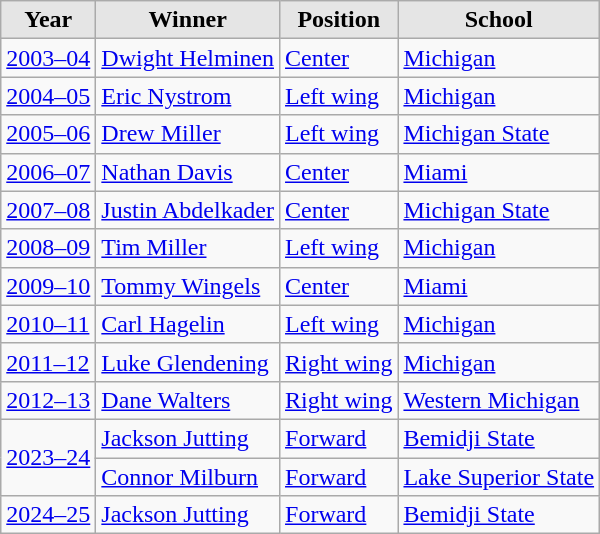<table class="wikitable sortable">
<tr>
<th style="background:#e5e5e5;">Year</th>
<th style="background:#e5e5e5;">Winner</th>
<th style="background:#e5e5e5;">Position</th>
<th style="background:#e5e5e5;">School</th>
</tr>
<tr>
<td><a href='#'>2003–04</a></td>
<td><a href='#'>Dwight Helminen</a></td>
<td><a href='#'>Center</a></td>
<td><a href='#'>Michigan</a></td>
</tr>
<tr>
<td><a href='#'>2004–05</a></td>
<td><a href='#'>Eric Nystrom</a></td>
<td><a href='#'>Left wing</a></td>
<td><a href='#'>Michigan</a></td>
</tr>
<tr>
<td><a href='#'>2005–06</a></td>
<td><a href='#'>Drew Miller</a></td>
<td><a href='#'>Left wing</a></td>
<td><a href='#'>Michigan State</a></td>
</tr>
<tr>
<td><a href='#'>2006–07</a></td>
<td><a href='#'>Nathan Davis</a></td>
<td><a href='#'>Center</a></td>
<td><a href='#'>Miami</a></td>
</tr>
<tr>
<td><a href='#'>2007–08</a></td>
<td><a href='#'>Justin Abdelkader</a></td>
<td><a href='#'>Center</a></td>
<td><a href='#'>Michigan State</a></td>
</tr>
<tr>
<td><a href='#'>2008–09</a></td>
<td><a href='#'>Tim Miller</a></td>
<td><a href='#'>Left wing</a></td>
<td><a href='#'>Michigan</a></td>
</tr>
<tr>
<td><a href='#'>2009–10</a></td>
<td><a href='#'>Tommy Wingels</a></td>
<td><a href='#'>Center</a></td>
<td><a href='#'>Miami</a></td>
</tr>
<tr>
<td><a href='#'>2010–11</a></td>
<td><a href='#'>Carl Hagelin</a></td>
<td><a href='#'>Left wing</a></td>
<td><a href='#'>Michigan</a></td>
</tr>
<tr>
<td><a href='#'>2011–12</a></td>
<td><a href='#'>Luke Glendening</a></td>
<td><a href='#'>Right wing</a></td>
<td><a href='#'>Michigan</a></td>
</tr>
<tr>
<td><a href='#'>2012–13</a></td>
<td><a href='#'>Dane Walters</a></td>
<td><a href='#'>Right wing</a></td>
<td><a href='#'>Western Michigan</a></td>
</tr>
<tr>
<td rowspan=2><a href='#'>2023–24</a></td>
<td><a href='#'>Jackson Jutting</a></td>
<td><a href='#'>Forward</a></td>
<td><a href='#'>Bemidji State</a></td>
</tr>
<tr>
<td><a href='#'>Connor Milburn</a></td>
<td><a href='#'>Forward</a></td>
<td><a href='#'>Lake Superior State</a></td>
</tr>
<tr>
<td><a href='#'>2024–25</a></td>
<td><a href='#'>Jackson Jutting</a></td>
<td><a href='#'>Forward</a></td>
<td><a href='#'>Bemidji State</a></td>
</tr>
</table>
